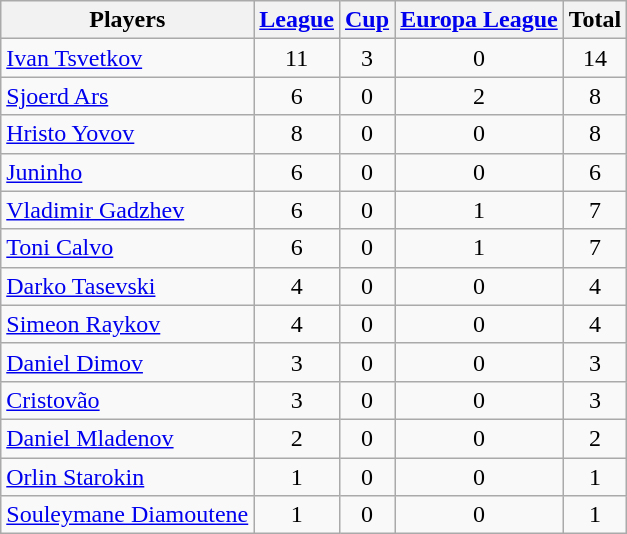<table class="wikitable sortable">
<tr>
<th>Players</th>
<th><a href='#'>League</a></th>
<th><a href='#'>Cup</a></th>
<th><a href='#'>Europa League</a></th>
<th>Total</th>
</tr>
<tr>
<td> <a href='#'>Ivan Tsvetkov</a></td>
<td align=center>11</td>
<td align=center>3</td>
<td align=center>0</td>
<td align=center>14</td>
</tr>
<tr>
<td> <a href='#'>Sjoerd Ars</a></td>
<td align=center>6</td>
<td align=center>0</td>
<td align=center>2</td>
<td align=center>8</td>
</tr>
<tr>
<td> <a href='#'>Hristo Yovov</a></td>
<td align=center>8</td>
<td align=center>0</td>
<td align=center>0</td>
<td align=center>8</td>
</tr>
<tr>
<td> <a href='#'>Juninho</a></td>
<td align=center>6</td>
<td align=center>0</td>
<td align=center>0</td>
<td align=center>6</td>
</tr>
<tr>
<td> <a href='#'>Vladimir Gadzhev</a></td>
<td align=center>6</td>
<td align=center>0</td>
<td align=center>1</td>
<td align=center>7</td>
</tr>
<tr>
<td> <a href='#'>Toni Calvo</a></td>
<td align=center>6</td>
<td align=center>0</td>
<td align=center>1</td>
<td align=center>7</td>
</tr>
<tr>
<td> <a href='#'>Darko Tasevski</a></td>
<td align=center>4</td>
<td align=center>0</td>
<td align=center>0</td>
<td align=center>4</td>
</tr>
<tr>
<td> <a href='#'>Simeon Raykov</a></td>
<td align=center>4</td>
<td align=center>0</td>
<td align=center>0</td>
<td align=center>4</td>
</tr>
<tr>
<td> <a href='#'>Daniel Dimov</a></td>
<td align=center>3</td>
<td align=center>0</td>
<td align=center>0</td>
<td align=center>3</td>
</tr>
<tr>
<td> <a href='#'>Cristovão</a></td>
<td align=center>3</td>
<td align=center>0</td>
<td align=center>0</td>
<td align=center>3</td>
</tr>
<tr>
<td> <a href='#'>Daniel Mladenov</a></td>
<td align=center>2</td>
<td align=center>0</td>
<td align=center>0</td>
<td align=center>2</td>
</tr>
<tr>
<td> <a href='#'>Orlin Starokin</a></td>
<td align=center>1</td>
<td align=center>0</td>
<td align=center>0</td>
<td align=center>1</td>
</tr>
<tr>
<td> <a href='#'>Souleymane Diamoutene</a></td>
<td align=center>1</td>
<td align=center>0</td>
<td align=center>0</td>
<td align=center>1</td>
</tr>
</table>
